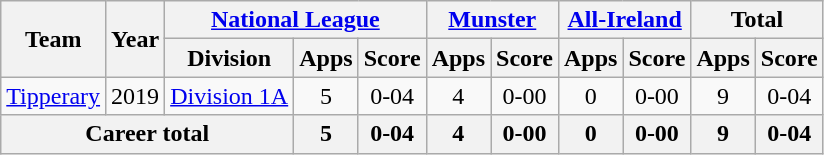<table class="wikitable" style="text-align:center">
<tr>
<th rowspan="2">Team</th>
<th rowspan="2">Year</th>
<th colspan="3"><a href='#'>National League</a></th>
<th colspan="2"><a href='#'>Munster</a></th>
<th colspan="2"><a href='#'>All-Ireland</a></th>
<th colspan="2">Total</th>
</tr>
<tr>
<th>Division</th>
<th>Apps</th>
<th>Score</th>
<th>Apps</th>
<th>Score</th>
<th>Apps</th>
<th>Score</th>
<th>Apps</th>
<th>Score</th>
</tr>
<tr>
<td rowspan="1"><a href='#'>Tipperary</a></td>
<td>2019</td>
<td rowspan="1"><a href='#'>Division 1A</a></td>
<td>5</td>
<td>0-04</td>
<td>4</td>
<td>0-00</td>
<td>0</td>
<td>0-00</td>
<td>9</td>
<td>0-04</td>
</tr>
<tr>
<th colspan="3">Career total</th>
<th>5</th>
<th>0-04</th>
<th>4</th>
<th>0-00</th>
<th>0</th>
<th>0-00</th>
<th>9</th>
<th>0-04</th>
</tr>
</table>
